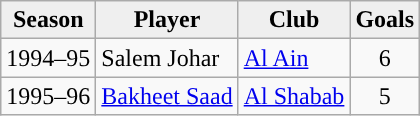<table class="wikitable sortable">
<tr>
<th style="background:#efefef;">Season</th>
<th style="background:#efefef;">Player</th>
<th style="background:#efefef;">Club</th>
<th style="background:#efefef;">Goals</th>
</tr>
<tr>
<td>1994–95</td>
<td> Salem Johar</td>
<td><a href='#'>Al Ain</a></td>
<td style="text-align:center;">6</td>
</tr>
<tr>
<td>1995–96</td>
<td> <a href='#'>Bakheet Saad</a></td>
<td><a href='#'>Al Shabab</a></td>
<td style="text-align:center;">5</td>
</tr>
</table>
